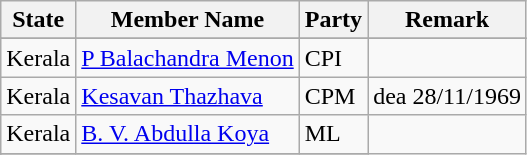<table class="wikitable sortable">
<tr>
<th>State</th>
<th>Member Name</th>
<th>Party</th>
<th>Remark</th>
</tr>
<tr>
</tr>
<tr>
<td>Kerala</td>
<td><a href='#'>P Balachandra Menon</a></td>
<td>CPI</td>
<td></td>
</tr>
<tr>
<td>Kerala</td>
<td><a href='#'>Kesavan Thazhava</a></td>
<td>CPM</td>
<td>dea 28/11/1969</td>
</tr>
<tr>
<td>Kerala</td>
<td><a href='#'>B. V. Abdulla Koya</a></td>
<td>ML</td>
</tr>
<tr>
</tr>
<tr>
</tr>
</table>
